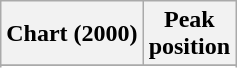<table class="wikitable sortable">
<tr>
<th align="left">Chart (2000)</th>
<th align="center">Peak<br>position</th>
</tr>
<tr>
</tr>
<tr>
</tr>
<tr>
</tr>
</table>
